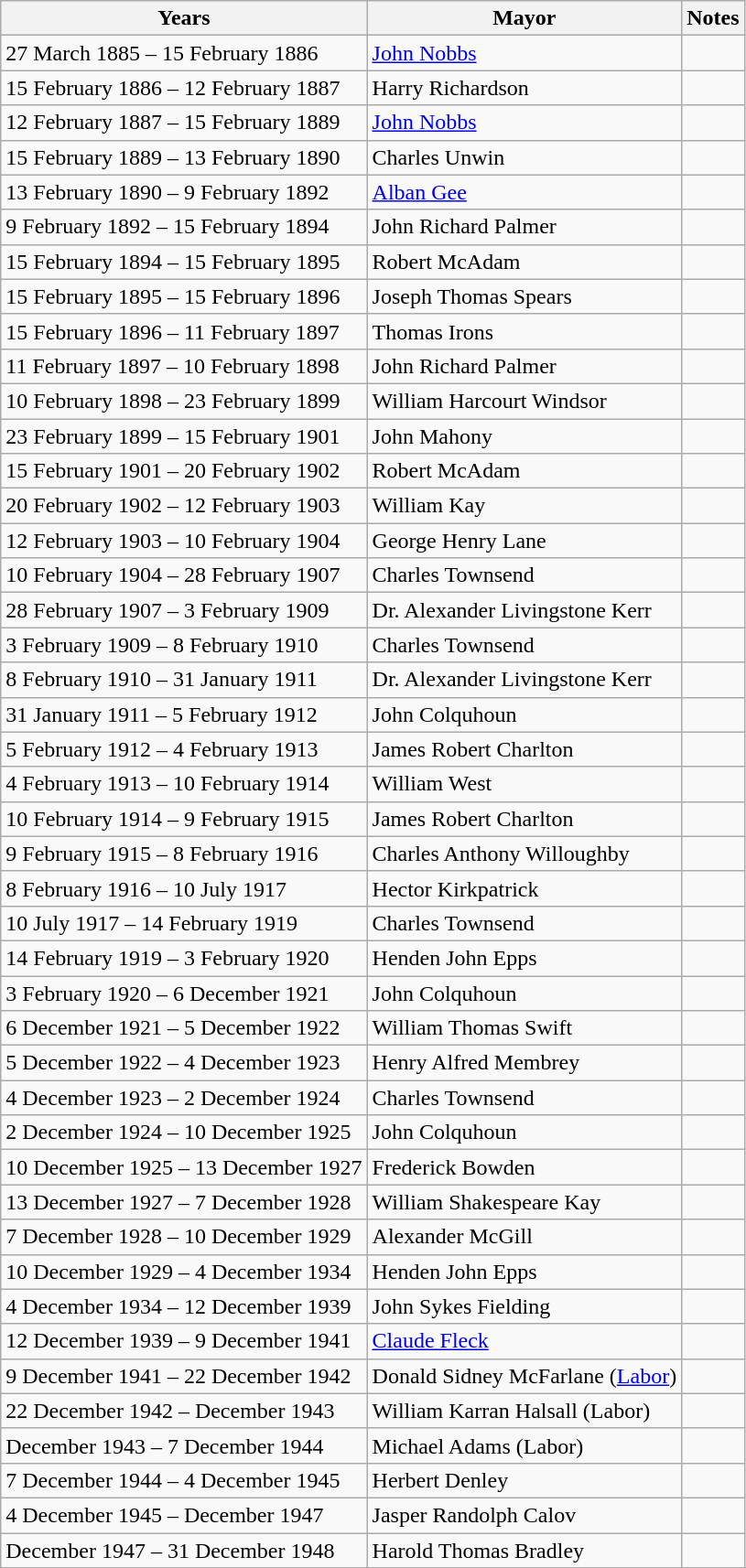<table class="wikitable">
<tr>
<th>Years</th>
<th>Mayor</th>
<th>Notes</th>
</tr>
<tr>
<td>27 March 1885 – 15 February 1886</td>
<td><a href='#'>John Nobbs</a></td>
<td></td>
</tr>
<tr>
<td>15 February 1886 – 12 February 1887</td>
<td>Harry Richardson</td>
<td></td>
</tr>
<tr>
<td>12 February 1887 – 15 February 1889</td>
<td><a href='#'>John Nobbs</a></td>
<td></td>
</tr>
<tr>
<td>15 February 1889 – 13 February 1890</td>
<td>Charles Unwin</td>
<td></td>
</tr>
<tr>
<td>13 February 1890 – 9 February 1892</td>
<td><a href='#'>Alban Gee</a></td>
<td></td>
</tr>
<tr>
<td>9 February 1892 – 15 February 1894</td>
<td>John Richard Palmer</td>
<td></td>
</tr>
<tr>
<td>15 February 1894 – 15 February 1895</td>
<td>Robert McAdam</td>
<td></td>
</tr>
<tr>
<td>15 February 1895 – 15 February 1896</td>
<td>Joseph Thomas Spears</td>
<td></td>
</tr>
<tr>
<td>15 February 1896 – 11 February 1897</td>
<td>Thomas Irons</td>
<td></td>
</tr>
<tr>
<td>11 February 1897 – 10 February 1898</td>
<td>John Richard Palmer</td>
<td></td>
</tr>
<tr>
<td>10 February 1898 – 23 February 1899</td>
<td>William Harcourt Windsor</td>
<td></td>
</tr>
<tr>
<td>23 February 1899 – 15 February 1901</td>
<td>John Mahony</td>
<td></td>
</tr>
<tr>
<td>15 February 1901 – 20 February 1902</td>
<td>Robert McAdam</td>
<td></td>
</tr>
<tr>
<td>20 February 1902 – 12 February 1903</td>
<td>William Kay</td>
<td></td>
</tr>
<tr>
<td>12 February 1903 – 10 February 1904</td>
<td>George Henry Lane</td>
<td></td>
</tr>
<tr>
<td>10 February 1904 – 28 February 1907</td>
<td>Charles Townsend</td>
<td></td>
</tr>
<tr>
<td>28 February 1907 – 3 February 1909</td>
<td>Dr. Alexander Livingstone Kerr</td>
<td></td>
</tr>
<tr>
<td>3 February 1909 – 8 February 1910</td>
<td>Charles Townsend</td>
<td></td>
</tr>
<tr>
<td>8 February 1910 – 31 January 1911</td>
<td>Dr. Alexander Livingstone Kerr</td>
<td></td>
</tr>
<tr>
<td>31 January 1911 – 5 February 1912</td>
<td>John Colquhoun</td>
<td></td>
</tr>
<tr>
<td>5 February 1912 – 4 February 1913</td>
<td>James Robert Charlton</td>
<td></td>
</tr>
<tr>
<td>4 February 1913 – 10 February 1914</td>
<td>William West</td>
<td></td>
</tr>
<tr>
<td>10 February 1914 – 9 February 1915</td>
<td>James Robert Charlton</td>
<td></td>
</tr>
<tr>
<td>9 February 1915 – 8 February 1916</td>
<td>Charles Anthony Willoughby</td>
<td></td>
</tr>
<tr>
<td>8 February 1916 – 10 July 1917</td>
<td>Hector Kirkpatrick</td>
<td></td>
</tr>
<tr>
<td>10 July 1917 – 14 February 1919</td>
<td>Charles Townsend</td>
<td></td>
</tr>
<tr>
<td>14 February 1919 – 3 February 1920</td>
<td>Henden John Epps</td>
<td></td>
</tr>
<tr>
<td>3 February 1920 – 6 December 1921</td>
<td>John Colquhoun</td>
<td></td>
</tr>
<tr>
<td>6 December 1921 – 5 December 1922</td>
<td>William Thomas Swift</td>
<td></td>
</tr>
<tr>
<td>5 December 1922 – 4 December 1923</td>
<td>Henry Alfred Membrey</td>
<td></td>
</tr>
<tr>
<td>4 December 1923 – 2 December 1924</td>
<td>Charles Townsend</td>
<td></td>
</tr>
<tr>
<td>2 December 1924 – 10 December 1925</td>
<td>John Colquhoun</td>
<td></td>
</tr>
<tr>
<td>10 December 1925 – 13 December 1927</td>
<td>Frederick Bowden</td>
<td></td>
</tr>
<tr>
<td>13 December 1927 – 7 December 1928</td>
<td>William Shakespeare Kay</td>
<td></td>
</tr>
<tr>
<td>7 December 1928 – 10 December 1929</td>
<td>Alexander McGill</td>
<td></td>
</tr>
<tr>
<td>10 December 1929 – 4 December 1934</td>
<td>Henden John Epps</td>
<td></td>
</tr>
<tr>
<td>4 December 1934 – 12 December 1939</td>
<td>John Sykes Fielding</td>
<td></td>
</tr>
<tr>
<td>12 December 1939 – 9 December 1941</td>
<td><a href='#'>Claude Fleck</a></td>
<td></td>
</tr>
<tr>
<td>9 December 1941 – 22 December 1942</td>
<td>Donald Sidney McFarlane (<a href='#'>Labor</a>)</td>
<td></td>
</tr>
<tr>
<td>22 December 1942 – December 1943</td>
<td>William Karran Halsall (Labor)</td>
<td></td>
</tr>
<tr>
<td>December 1943 – 7 December 1944</td>
<td>Michael Adams (Labor)</td>
<td></td>
</tr>
<tr>
<td>7 December 1944 – 4 December 1945</td>
<td>Herbert Denley</td>
<td></td>
</tr>
<tr>
<td>4 December 1945 – December 1947</td>
<td>Jasper Randolph Calov</td>
<td></td>
</tr>
<tr>
<td>December 1947 – 31 December 1948</td>
<td>Harold Thomas Bradley</td>
<td></td>
</tr>
</table>
